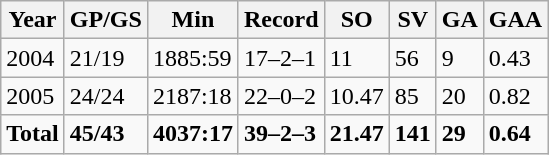<table class="wikitable">
<tr>
<th>Year</th>
<th>GP/GS</th>
<th>Min</th>
<th>Record</th>
<th>SO</th>
<th>SV</th>
<th>GA</th>
<th>GAA</th>
</tr>
<tr>
<td>2004</td>
<td>21/19</td>
<td>1885:59</td>
<td>17–2–1</td>
<td>11</td>
<td>56</td>
<td>9</td>
<td>0.43</td>
</tr>
<tr>
<td>2005</td>
<td>24/24</td>
<td>2187:18</td>
<td>22–0–2</td>
<td>10.47</td>
<td>85</td>
<td>20</td>
<td>0.82</td>
</tr>
<tr>
<td><strong>Total</strong></td>
<td><strong>45/43</strong></td>
<td><strong>4037:17</strong></td>
<td><strong>39–2–3</strong></td>
<td><strong>21.47</strong></td>
<td><strong>141</strong></td>
<td><strong>29</strong></td>
<td><strong>0.64</strong></td>
</tr>
</table>
